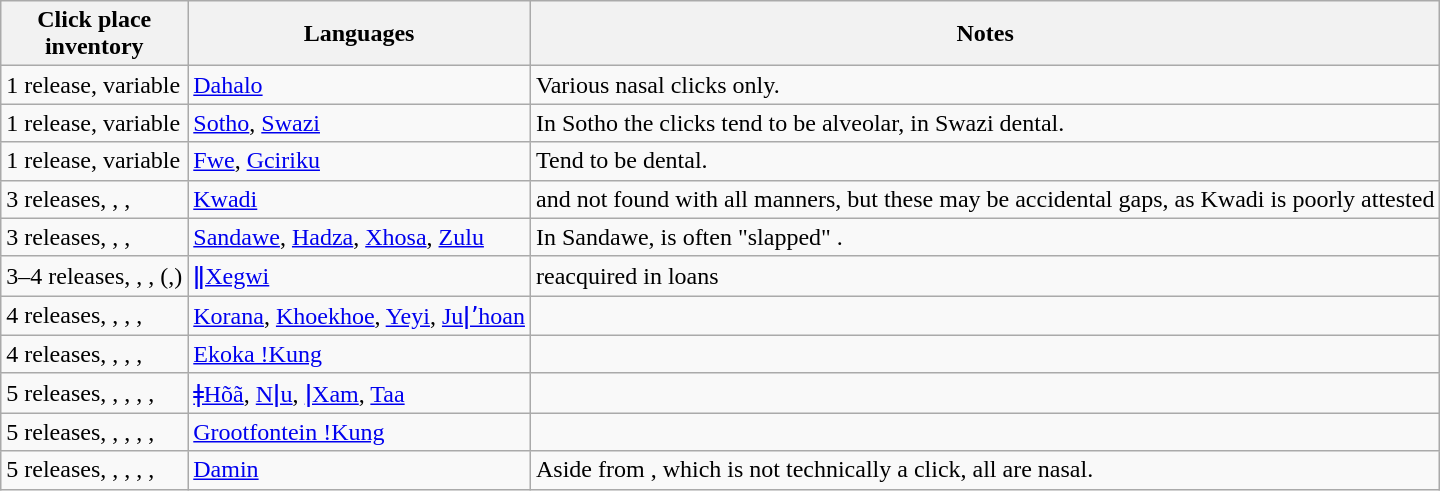<table class=wikitable>
<tr>
<th>Click place<br>inventory</th>
<th>Languages</th>
<th>Notes</th>
</tr>
<tr>
<td>1 release, variable </td>
<td><a href='#'>Dahalo</a></td>
<td>Various nasal clicks only.</td>
</tr>
<tr>
<td>1 release, variable </td>
<td><a href='#'>Sotho</a>, <a href='#'>Swazi</a></td>
<td>In Sotho the clicks tend to be alveolar, in Swazi dental.</td>
</tr>
<tr>
<td>1 release, variable </td>
<td><a href='#'>Fwe</a>, <a href='#'>Gciriku</a></td>
<td>Tend to be dental.</td>
</tr>
<tr>
<td>3 releases, , , </td>
<td><a href='#'>Kwadi</a></td>
<td> and  not found with all manners, but these may be accidental gaps, as Kwadi is poorly attested</td>
</tr>
<tr>
<td>3 releases, , , </td>
<td><a href='#'>Sandawe</a>, <a href='#'>Hadza</a>, <a href='#'>Xhosa</a>, <a href='#'>Zulu</a></td>
<td>In Sandawe,  is often "slapped" .</td>
</tr>
<tr>
<td>3–4 releases, , , (,) </td>
<td><a href='#'>ǁXegwi</a></td>
<td> reacquired in loans</td>
</tr>
<tr>
<td>4 releases, , , , </td>
<td><a href='#'>Korana</a>, <a href='#'>Khoekhoe</a>, <a href='#'>Yeyi</a>, <a href='#'>Juǀʼhoan</a></td>
<td></td>
</tr>
<tr>
<td>4 releases, , , , </td>
<td><a href='#'>Ekoka !Kung</a></td>
<td></td>
</tr>
<tr>
<td>5 releases, , , , , </td>
<td><a href='#'>ǂHõã</a>, <a href='#'>Nǀu</a>, <a href='#'>ǀXam</a>, <a href='#'>Taa</a></td>
<td></td>
</tr>
<tr>
<td>5 releases, , , , , </td>
<td><a href='#'>Grootfontein !Kung</a></td>
<td></td>
</tr>
<tr>
<td>5 releases, , , , , </td>
<td><a href='#'>Damin</a></td>
<td>Aside from , which is not technically a click, all are nasal.</td>
</tr>
</table>
